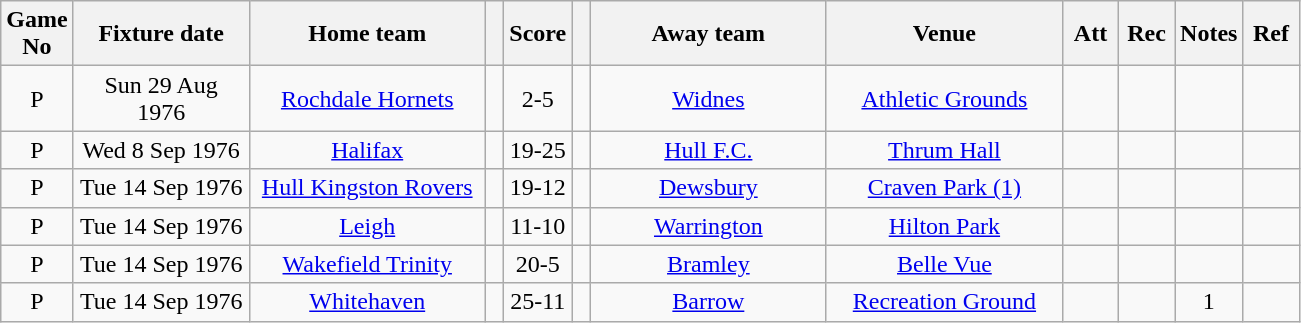<table class="wikitable" style="text-align:center;">
<tr>
<th width=20 abbr="No">Game No</th>
<th width=110 abbr="Date">Fixture date</th>
<th width=150 abbr="Home team">Home team</th>
<th width=5 abbr="space"></th>
<th width=20 abbr="Score">Score</th>
<th width=5 abbr="space"></th>
<th width=150 abbr="Away team">Away team</th>
<th width=150 abbr="Venue">Venue</th>
<th width=30 abbr="Att">Att</th>
<th width=30 abbr="Rec">Rec</th>
<th width=20 abbr="Notes">Notes</th>
<th width=30 abbr="Ref">Ref</th>
</tr>
<tr>
<td>P</td>
<td>Sun 29 Aug 1976</td>
<td><a href='#'>Rochdale Hornets</a></td>
<td></td>
<td>2-5</td>
<td></td>
<td><a href='#'>Widnes</a></td>
<td><a href='#'>Athletic Grounds</a></td>
<td></td>
<td></td>
<td></td>
<td></td>
</tr>
<tr>
<td>P</td>
<td>Wed 8 Sep 1976</td>
<td><a href='#'>Halifax</a></td>
<td></td>
<td>19-25</td>
<td></td>
<td><a href='#'>Hull F.C.</a></td>
<td><a href='#'>Thrum Hall</a></td>
<td></td>
<td></td>
<td></td>
<td></td>
</tr>
<tr>
<td>P</td>
<td>Tue 14 Sep 1976</td>
<td><a href='#'>Hull Kingston Rovers</a></td>
<td></td>
<td>19-12</td>
<td></td>
<td><a href='#'>Dewsbury</a></td>
<td><a href='#'>Craven Park (1)</a></td>
<td></td>
<td></td>
<td></td>
<td></td>
</tr>
<tr>
<td>P</td>
<td>Tue 14 Sep 1976</td>
<td><a href='#'>Leigh</a></td>
<td></td>
<td>11-10</td>
<td></td>
<td><a href='#'>Warrington</a></td>
<td><a href='#'>Hilton Park</a></td>
<td></td>
<td></td>
<td></td>
<td></td>
</tr>
<tr>
<td>P</td>
<td>Tue 14 Sep 1976</td>
<td><a href='#'>Wakefield Trinity</a></td>
<td></td>
<td>20-5</td>
<td></td>
<td><a href='#'>Bramley</a></td>
<td><a href='#'>Belle Vue</a></td>
<td></td>
<td></td>
<td></td>
<td></td>
</tr>
<tr>
<td>P</td>
<td>Tue 14 Sep 1976</td>
<td><a href='#'>Whitehaven</a></td>
<td></td>
<td>25-11</td>
<td></td>
<td><a href='#'>Barrow</a></td>
<td><a href='#'>Recreation Ground</a></td>
<td></td>
<td></td>
<td>1</td>
<td></td>
</tr>
</table>
